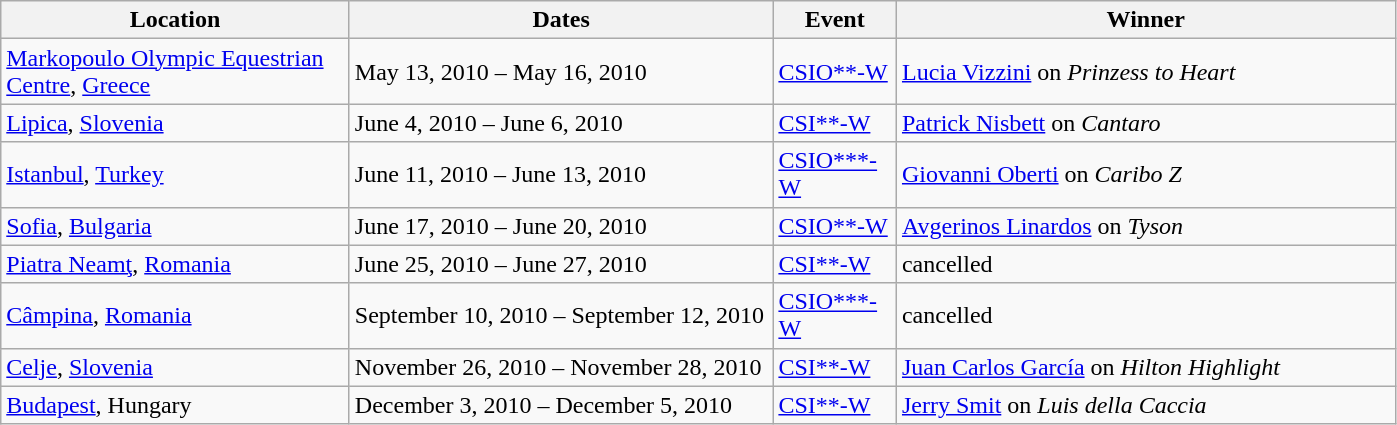<table class="wikitable">
<tr>
<th width=225>Location</th>
<th width=275>Dates</th>
<th width=75>Event</th>
<th width=325>Winner</th>
</tr>
<tr>
<td> <a href='#'>Markopoulo Olympic Equestrian Centre</a>, <a href='#'>Greece</a></td>
<td>May 13, 2010 – May 16, 2010</td>
<td><a href='#'>CSIO**-W</a></td>
<td> <a href='#'>Lucia Vizzini</a> on <em>Prinzess to Heart</em></td>
</tr>
<tr>
<td> <a href='#'>Lipica</a>, <a href='#'>Slovenia</a></td>
<td>June 4, 2010 – June 6, 2010</td>
<td><a href='#'>CSI**-W</a></td>
<td> <a href='#'>Patrick Nisbett</a> on <em>Cantaro</em></td>
</tr>
<tr>
<td> <a href='#'>Istanbul</a>, <a href='#'>Turkey</a></td>
<td>June 11, 2010 – June 13, 2010</td>
<td><a href='#'>CSIO***-W</a></td>
<td> <a href='#'>Giovanni Oberti</a> on <em>Caribo Z</em></td>
</tr>
<tr>
<td> <a href='#'>Sofia</a>, <a href='#'>Bulgaria</a></td>
<td>June 17, 2010 – June 20, 2010</td>
<td><a href='#'>CSIO**-W</a></td>
<td> <a href='#'>Avgerinos Linardos</a> on <em>Tyson</em></td>
</tr>
<tr>
<td> <a href='#'>Piatra Neamţ</a>, <a href='#'>Romania</a></td>
<td>June 25, 2010 – June 27, 2010</td>
<td><a href='#'>CSI**-W</a></td>
<td>cancelled</td>
</tr>
<tr>
<td> <a href='#'>Câmpina</a>, <a href='#'>Romania</a></td>
<td>September 10, 2010 – September 12, 2010</td>
<td><a href='#'>CSIO***-W</a></td>
<td>cancelled</td>
</tr>
<tr>
<td> <a href='#'>Celje</a>, <a href='#'>Slovenia</a></td>
<td>November 26, 2010 – November 28, 2010</td>
<td><a href='#'>CSI**-W</a></td>
<td> <a href='#'>Juan Carlos García</a> on <em>Hilton Highlight</em></td>
</tr>
<tr>
<td> <a href='#'>Budapest</a>, Hungary</td>
<td>December 3, 2010 – December 5, 2010</td>
<td><a href='#'>CSI**-W</a></td>
<td> <a href='#'>Jerry Smit</a> on <em>Luis della Caccia</em></td>
</tr>
</table>
